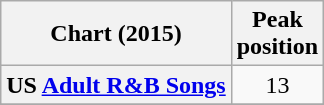<table class="wikitable sortable plainrowheaders">
<tr>
<th scope="col">Chart (2015)</th>
<th scope="col">Peak<br>position</th>
</tr>
<tr>
<th scope="row">US <a href='#'>Adult R&B Songs</a></th>
<td style="text-align:center;">13</td>
</tr>
<tr>
</tr>
</table>
